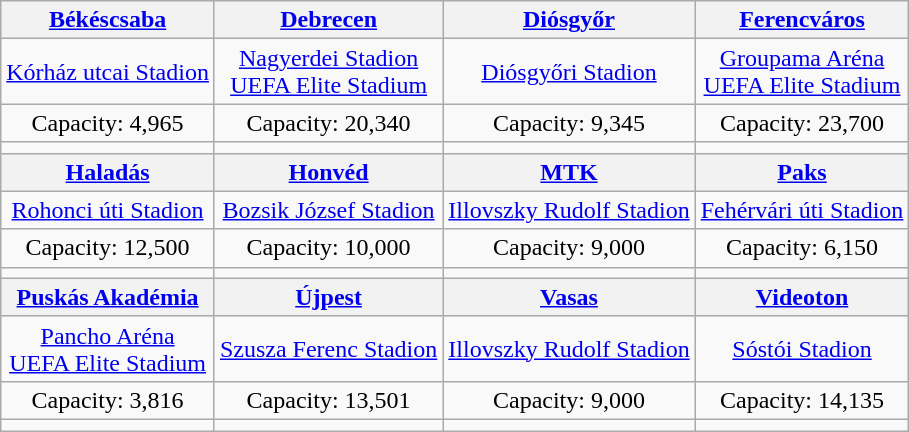<table class="wikitable" style="text-align:center">
<tr>
<th><a href='#'>Békéscsaba</a></th>
<th><a href='#'>Debrecen</a></th>
<th><a href='#'>Diósgyőr</a></th>
<th><a href='#'>Ferencváros</a></th>
</tr>
<tr>
<td><a href='#'>Kórház utcai Stadion</a></td>
<td><a href='#'>Nagyerdei Stadion</a><br><a href='#'>UEFA Elite Stadium</a><br></td>
<td><a href='#'>Diósgyőri Stadion</a></td>
<td><a href='#'>Groupama Aréna</a><br><a href='#'>UEFA Elite Stadium</a><br></td>
</tr>
<tr>
<td>Capacity: 4,965</td>
<td>Capacity: 20,340</td>
<td>Capacity: 9,345</td>
<td>Capacity: 23,700</td>
</tr>
<tr>
<td></td>
<td></td>
<td></td>
<td></td>
</tr>
<tr>
<th><a href='#'>Haladás</a></th>
<th><a href='#'>Honvéd</a></th>
<th><a href='#'>MTK</a></th>
<th><a href='#'>Paks</a></th>
</tr>
<tr>
<td><a href='#'>Rohonci úti Stadion</a></td>
<td><a href='#'>Bozsik József Stadion</a></td>
<td><a href='#'>Illovszky Rudolf Stadion</a></td>
<td><a href='#'>Fehérvári úti Stadion</a></td>
</tr>
<tr>
<td>Capacity: 12,500</td>
<td>Capacity: 10,000</td>
<td>Capacity: 9,000</td>
<td>Capacity: 6,150</td>
</tr>
<tr>
<td></td>
<td></td>
<td></td>
<td></td>
</tr>
<tr>
<th><a href='#'>Puskás Akadémia</a></th>
<th><a href='#'>Újpest</a></th>
<th><a href='#'>Vasas</a></th>
<th><a href='#'>Videoton</a></th>
</tr>
<tr>
<td><a href='#'>Pancho Aréna</a><br><a href='#'>UEFA Elite Stadium</a><br></td>
<td><a href='#'>Szusza Ferenc Stadion</a></td>
<td><a href='#'>Illovszky Rudolf Stadion</a></td>
<td><a href='#'>Sóstói Stadion</a></td>
</tr>
<tr>
<td>Capacity: 3,816</td>
<td>Capacity: 13,501</td>
<td>Capacity: 9,000</td>
<td>Capacity: 14,135</td>
</tr>
<tr>
<td></td>
<td></td>
<td></td>
<td></td>
</tr>
</table>
